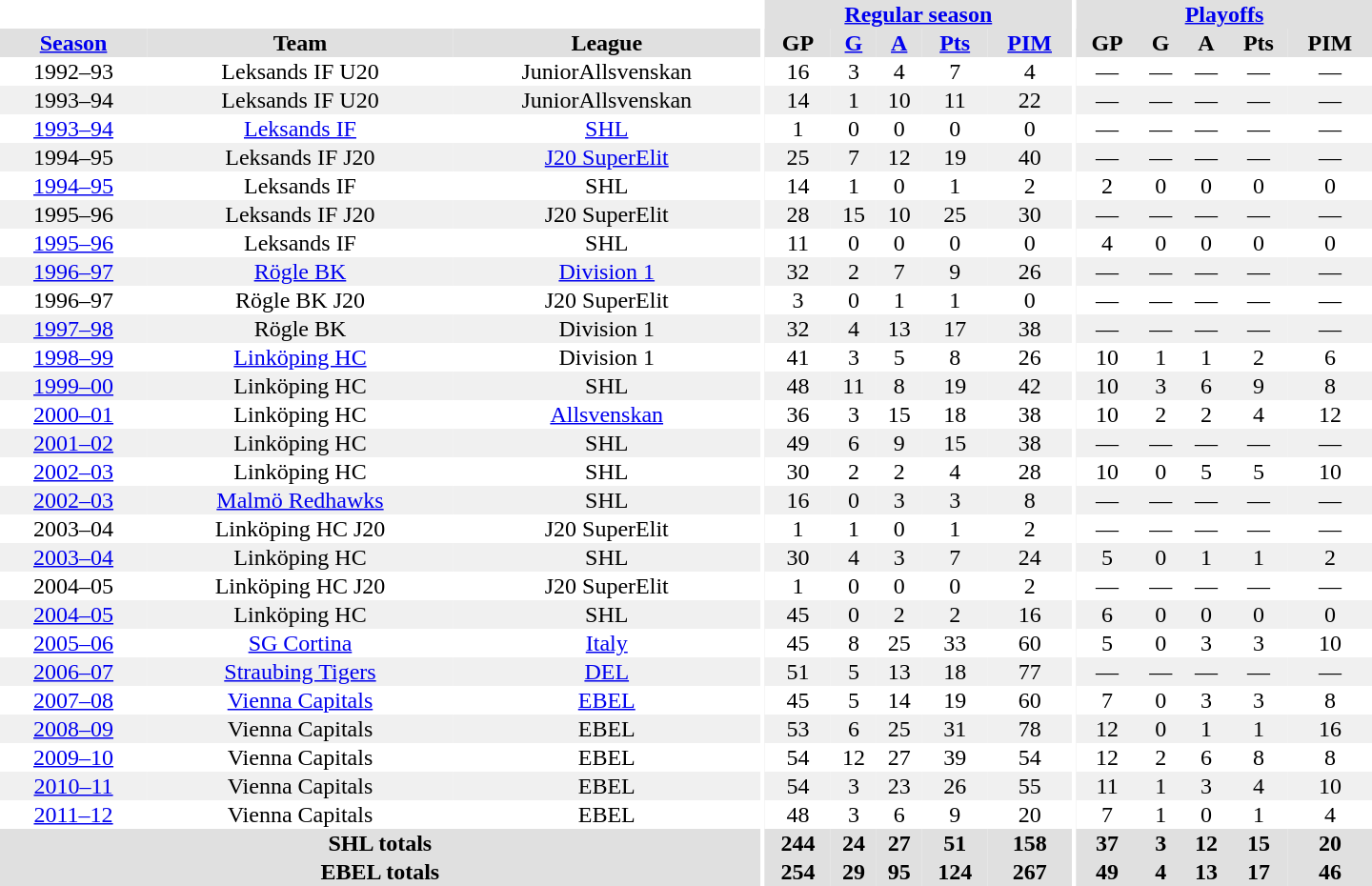<table border="0" cellpadding="1" cellspacing="0" style="text-align:center; width:60em">
<tr bgcolor="#e0e0e0">
<th colspan="3" bgcolor="#ffffff"></th>
<th rowspan="99" bgcolor="#ffffff"></th>
<th colspan="5"><a href='#'>Regular season</a></th>
<th rowspan="99" bgcolor="#ffffff"></th>
<th colspan="5"><a href='#'>Playoffs</a></th>
</tr>
<tr bgcolor="#e0e0e0">
<th><a href='#'>Season</a></th>
<th>Team</th>
<th>League</th>
<th>GP</th>
<th><a href='#'>G</a></th>
<th><a href='#'>A</a></th>
<th><a href='#'>Pts</a></th>
<th><a href='#'>PIM</a></th>
<th>GP</th>
<th>G</th>
<th>A</th>
<th>Pts</th>
<th>PIM</th>
</tr>
<tr>
<td>1992–93</td>
<td>Leksands IF U20</td>
<td>JuniorAllsvenskan</td>
<td>16</td>
<td>3</td>
<td>4</td>
<td>7</td>
<td>4</td>
<td>—</td>
<td>—</td>
<td>—</td>
<td>—</td>
<td>—</td>
</tr>
<tr bgcolor="#f0f0f0">
<td>1993–94</td>
<td>Leksands IF U20</td>
<td>JuniorAllsvenskan</td>
<td>14</td>
<td>1</td>
<td>10</td>
<td>11</td>
<td>22</td>
<td>—</td>
<td>—</td>
<td>—</td>
<td>—</td>
<td>—</td>
</tr>
<tr>
<td><a href='#'>1993–94</a></td>
<td><a href='#'>Leksands IF</a></td>
<td><a href='#'>SHL</a></td>
<td>1</td>
<td>0</td>
<td>0</td>
<td>0</td>
<td>0</td>
<td>—</td>
<td>—</td>
<td>—</td>
<td>—</td>
<td>—</td>
</tr>
<tr bgcolor="#f0f0f0">
<td>1994–95</td>
<td>Leksands IF J20</td>
<td><a href='#'>J20 SuperElit</a></td>
<td>25</td>
<td>7</td>
<td>12</td>
<td>19</td>
<td>40</td>
<td>—</td>
<td>—</td>
<td>—</td>
<td>—</td>
<td>—</td>
</tr>
<tr>
<td><a href='#'>1994–95</a></td>
<td>Leksands IF</td>
<td>SHL</td>
<td>14</td>
<td>1</td>
<td>0</td>
<td>1</td>
<td>2</td>
<td>2</td>
<td>0</td>
<td>0</td>
<td>0</td>
<td>0</td>
</tr>
<tr bgcolor="#f0f0f0">
<td>1995–96</td>
<td>Leksands IF J20</td>
<td>J20 SuperElit</td>
<td>28</td>
<td>15</td>
<td>10</td>
<td>25</td>
<td>30</td>
<td>—</td>
<td>—</td>
<td>—</td>
<td>—</td>
<td>—</td>
</tr>
<tr>
<td><a href='#'>1995–96</a></td>
<td>Leksands IF</td>
<td>SHL</td>
<td>11</td>
<td>0</td>
<td>0</td>
<td>0</td>
<td>0</td>
<td>4</td>
<td>0</td>
<td>0</td>
<td>0</td>
<td>0</td>
</tr>
<tr bgcolor="#f0f0f0">
<td><a href='#'>1996–97</a></td>
<td><a href='#'>Rögle BK</a></td>
<td><a href='#'>Division 1</a></td>
<td>32</td>
<td>2</td>
<td>7</td>
<td>9</td>
<td>26</td>
<td>—</td>
<td>—</td>
<td>—</td>
<td>—</td>
<td>—</td>
</tr>
<tr>
<td>1996–97</td>
<td>Rögle BK J20</td>
<td>J20 SuperElit</td>
<td>3</td>
<td>0</td>
<td>1</td>
<td>1</td>
<td>0</td>
<td>—</td>
<td>—</td>
<td>—</td>
<td>—</td>
<td>—</td>
</tr>
<tr bgcolor="#f0f0f0">
<td><a href='#'>1997–98</a></td>
<td>Rögle BK</td>
<td>Division 1</td>
<td>32</td>
<td>4</td>
<td>13</td>
<td>17</td>
<td>38</td>
<td>—</td>
<td>—</td>
<td>—</td>
<td>—</td>
<td>—</td>
</tr>
<tr>
<td><a href='#'>1998–99</a></td>
<td><a href='#'>Linköping HC</a></td>
<td>Division 1</td>
<td>41</td>
<td>3</td>
<td>5</td>
<td>8</td>
<td>26</td>
<td>10</td>
<td>1</td>
<td>1</td>
<td>2</td>
<td>6</td>
</tr>
<tr bgcolor="#f0f0f0">
<td><a href='#'>1999–00</a></td>
<td>Linköping HC</td>
<td>SHL</td>
<td>48</td>
<td>11</td>
<td>8</td>
<td>19</td>
<td>42</td>
<td>10</td>
<td>3</td>
<td>6</td>
<td>9</td>
<td>8</td>
</tr>
<tr>
<td><a href='#'>2000–01</a></td>
<td>Linköping HC</td>
<td><a href='#'>Allsvenskan</a></td>
<td>36</td>
<td>3</td>
<td>15</td>
<td>18</td>
<td>38</td>
<td>10</td>
<td>2</td>
<td>2</td>
<td>4</td>
<td>12</td>
</tr>
<tr bgcolor="#f0f0f0">
<td><a href='#'>2001–02</a></td>
<td>Linköping HC</td>
<td>SHL</td>
<td>49</td>
<td>6</td>
<td>9</td>
<td>15</td>
<td>38</td>
<td>—</td>
<td>—</td>
<td>—</td>
<td>—</td>
<td>—</td>
</tr>
<tr>
<td><a href='#'>2002–03</a></td>
<td>Linköping HC</td>
<td>SHL</td>
<td>30</td>
<td>2</td>
<td>2</td>
<td>4</td>
<td>28</td>
<td>10</td>
<td>0</td>
<td>5</td>
<td>5</td>
<td>10</td>
</tr>
<tr bgcolor="#f0f0f0">
<td><a href='#'>2002–03</a></td>
<td><a href='#'>Malmö Redhawks</a></td>
<td>SHL</td>
<td>16</td>
<td>0</td>
<td>3</td>
<td>3</td>
<td>8</td>
<td>—</td>
<td>—</td>
<td>—</td>
<td>—</td>
<td>—</td>
</tr>
<tr>
<td>2003–04</td>
<td>Linköping HC J20</td>
<td>J20 SuperElit</td>
<td>1</td>
<td>1</td>
<td>0</td>
<td>1</td>
<td>2</td>
<td>—</td>
<td>—</td>
<td>—</td>
<td>—</td>
<td>—</td>
</tr>
<tr bgcolor="#f0f0f0">
<td><a href='#'>2003–04</a></td>
<td>Linköping HC</td>
<td>SHL</td>
<td>30</td>
<td>4</td>
<td>3</td>
<td>7</td>
<td>24</td>
<td>5</td>
<td>0</td>
<td>1</td>
<td>1</td>
<td>2</td>
</tr>
<tr>
<td>2004–05</td>
<td>Linköping HC J20</td>
<td>J20 SuperElit</td>
<td>1</td>
<td>0</td>
<td>0</td>
<td>0</td>
<td>2</td>
<td>—</td>
<td>—</td>
<td>—</td>
<td>—</td>
<td>—</td>
</tr>
<tr bgcolor="#f0f0f0">
<td><a href='#'>2004–05</a></td>
<td>Linköping HC</td>
<td>SHL</td>
<td>45</td>
<td>0</td>
<td>2</td>
<td>2</td>
<td>16</td>
<td>6</td>
<td>0</td>
<td>0</td>
<td>0</td>
<td>0</td>
</tr>
<tr>
<td><a href='#'>2005–06</a></td>
<td><a href='#'>SG Cortina</a></td>
<td><a href='#'>Italy</a></td>
<td>45</td>
<td>8</td>
<td>25</td>
<td>33</td>
<td>60</td>
<td>5</td>
<td>0</td>
<td>3</td>
<td>3</td>
<td>10</td>
</tr>
<tr bgcolor="#f0f0f0">
<td><a href='#'>2006–07</a></td>
<td><a href='#'>Straubing Tigers</a></td>
<td><a href='#'>DEL</a></td>
<td>51</td>
<td>5</td>
<td>13</td>
<td>18</td>
<td>77</td>
<td>—</td>
<td>—</td>
<td>—</td>
<td>—</td>
<td>—</td>
</tr>
<tr>
<td><a href='#'>2007–08</a></td>
<td><a href='#'>Vienna Capitals</a></td>
<td><a href='#'>EBEL</a></td>
<td>45</td>
<td>5</td>
<td>14</td>
<td>19</td>
<td>60</td>
<td>7</td>
<td>0</td>
<td>3</td>
<td>3</td>
<td>8</td>
</tr>
<tr bgcolor="#f0f0f0">
<td><a href='#'>2008–09</a></td>
<td>Vienna Capitals</td>
<td>EBEL</td>
<td>53</td>
<td>6</td>
<td>25</td>
<td>31</td>
<td>78</td>
<td>12</td>
<td>0</td>
<td>1</td>
<td>1</td>
<td>16</td>
</tr>
<tr>
<td><a href='#'>2009–10</a></td>
<td>Vienna Capitals</td>
<td>EBEL</td>
<td>54</td>
<td>12</td>
<td>27</td>
<td>39</td>
<td>54</td>
<td>12</td>
<td>2</td>
<td>6</td>
<td>8</td>
<td>8</td>
</tr>
<tr bgcolor="#f0f0f0">
<td><a href='#'>2010–11</a></td>
<td>Vienna Capitals</td>
<td>EBEL</td>
<td>54</td>
<td>3</td>
<td>23</td>
<td>26</td>
<td>55</td>
<td>11</td>
<td>1</td>
<td>3</td>
<td>4</td>
<td>10</td>
</tr>
<tr>
<td><a href='#'>2011–12</a></td>
<td>Vienna Capitals</td>
<td>EBEL</td>
<td>48</td>
<td>3</td>
<td>6</td>
<td>9</td>
<td>20</td>
<td>7</td>
<td>1</td>
<td>0</td>
<td>1</td>
<td>4</td>
</tr>
<tr>
</tr>
<tr ALIGN="center" bgcolor="#e0e0e0">
<th colspan="3">SHL totals</th>
<th ALIGN="center">244</th>
<th ALIGN="center">24</th>
<th ALIGN="center">27</th>
<th ALIGN="center">51</th>
<th ALIGN="center">158</th>
<th ALIGN="center">37</th>
<th ALIGN="center">3</th>
<th ALIGN="center">12</th>
<th ALIGN="center">15</th>
<th ALIGN="center">20</th>
</tr>
<tr>
</tr>
<tr ALIGN="center" bgcolor="#e0e0e0">
<th colspan="3">EBEL totals</th>
<th ALIGN="center">254</th>
<th ALIGN="center">29</th>
<th ALIGN="center">95</th>
<th ALIGN="center">124</th>
<th ALIGN="center">267</th>
<th ALIGN="center">49</th>
<th ALIGN="center">4</th>
<th ALIGN="center">13</th>
<th ALIGN="center">17</th>
<th ALIGN="center">46</th>
</tr>
</table>
